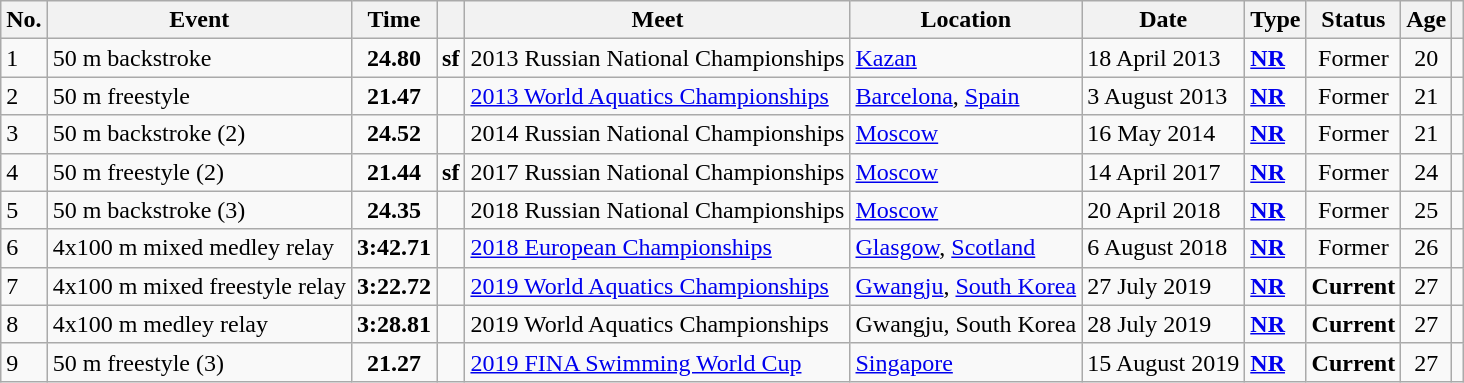<table class="wikitable sortable">
<tr>
<th>No.</th>
<th>Event</th>
<th>Time</th>
<th></th>
<th>Meet</th>
<th>Location</th>
<th>Date</th>
<th>Type</th>
<th>Status</th>
<th>Age</th>
<th></th>
</tr>
<tr>
<td>1</td>
<td>50 m backstroke</td>
<td style="text-align:center;"><strong>24.80</strong></td>
<td><strong>sf</strong></td>
<td>2013 Russian National Championships</td>
<td><a href='#'>Kazan</a></td>
<td>18 April 2013</td>
<td><strong><a href='#'>NR</a></strong></td>
<td style="text-align:center;">Former</td>
<td style="text-align:center;">20</td>
<td style="text-align:center;"></td>
</tr>
<tr>
<td>2</td>
<td>50 m freestyle</td>
<td style="text-align:center;"><strong>21.47</strong></td>
<td></td>
<td><a href='#'>2013 World Aquatics Championships</a></td>
<td><a href='#'>Barcelona</a>, <a href='#'>Spain</a></td>
<td>3 August 2013</td>
<td><strong><a href='#'>NR</a></strong></td>
<td style="text-align:center;">Former</td>
<td style="text-align:center;">21</td>
<td style="text-align:center;"></td>
</tr>
<tr>
<td>3</td>
<td>50 m backstroke (2)</td>
<td style="text-align:center;"><strong>24.52</strong></td>
<td></td>
<td>2014 Russian National Championships</td>
<td><a href='#'>Moscow</a></td>
<td>16 May 2014</td>
<td><strong><a href='#'>NR</a></strong></td>
<td style="text-align:center;">Former</td>
<td style="text-align:center;">21</td>
<td style="text-align:center;"></td>
</tr>
<tr>
<td>4</td>
<td>50 m freestyle (2)</td>
<td style="text-align:center;"><strong>21.44</strong></td>
<td><strong>sf</strong></td>
<td>2017 Russian National Championships</td>
<td><a href='#'>Moscow</a></td>
<td>14 April 2017</td>
<td><strong><a href='#'>NR</a></strong></td>
<td style="text-align:center;">Former</td>
<td style="text-align:center;">24</td>
<td style="text-align:center;"></td>
</tr>
<tr>
<td>5</td>
<td>50 m backstroke (3)</td>
<td style="text-align:center;"><strong>24.35</strong></td>
<td></td>
<td>2018 Russian National Championships</td>
<td><a href='#'>Moscow</a></td>
<td>20 April 2018</td>
<td><strong><a href='#'>NR</a></strong></td>
<td style="text-align:center;">Former</td>
<td style="text-align:center;">25</td>
<td style="text-align:center;"></td>
</tr>
<tr>
<td>6</td>
<td>4x100 m mixed medley relay</td>
<td style="text-align:center;"><strong>3:42.71</strong></td>
<td></td>
<td><a href='#'>2018 European Championships</a></td>
<td><a href='#'>Glasgow</a>, <a href='#'>Scotland</a></td>
<td>6 August 2018</td>
<td><strong><a href='#'>NR</a></strong></td>
<td style="text-align:center;">Former</td>
<td style="text-align:center;">26</td>
<td style="text-align:center;"></td>
</tr>
<tr>
<td>7</td>
<td>4x100 m mixed freestyle relay</td>
<td style="text-align:center;"><strong>3:22.72</strong></td>
<td></td>
<td><a href='#'>2019 World Aquatics Championships</a></td>
<td><a href='#'>Gwangju</a>, <a href='#'>South Korea</a></td>
<td>27 July 2019</td>
<td><strong><a href='#'>NR</a></strong></td>
<td style="text-align:center;"><strong>Current</strong></td>
<td style="text-align:center;">27</td>
<td style="text-align:center;"></td>
</tr>
<tr>
<td>8</td>
<td>4x100 m medley relay</td>
<td style="text-align:center;"><strong>3:28.81</strong></td>
<td></td>
<td>2019 World Aquatics Championships</td>
<td>Gwangju, South Korea</td>
<td>28 July 2019</td>
<td><strong><a href='#'>NR</a></strong></td>
<td style="text-align:center;"><strong>Current</strong></td>
<td style="text-align:center;">27</td>
<td style="text-align:center;"></td>
</tr>
<tr>
<td>9</td>
<td>50 m freestyle (3)</td>
<td style="text-align:center;"><strong>21.27</strong></td>
<td></td>
<td><a href='#'>2019 FINA Swimming World Cup</a></td>
<td><a href='#'>Singapore</a></td>
<td>15 August 2019</td>
<td><strong><a href='#'>NR</a></strong></td>
<td style="text-align:center;"><strong>Current</strong></td>
<td style="text-align:center;">27</td>
<td style="text-align:center;"></td>
</tr>
</table>
